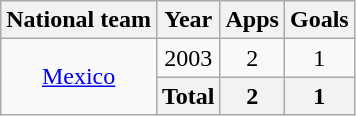<table class="wikitable" style="text-align: center;">
<tr>
<th>National team</th>
<th>Year</th>
<th>Apps</th>
<th>Goals</th>
</tr>
<tr>
<td rowspan="2" valign="center"><a href='#'>Mexico</a></td>
<td>2003</td>
<td>2</td>
<td>1</td>
</tr>
<tr>
<th colspan="1">Total</th>
<th>2</th>
<th>1</th>
</tr>
</table>
